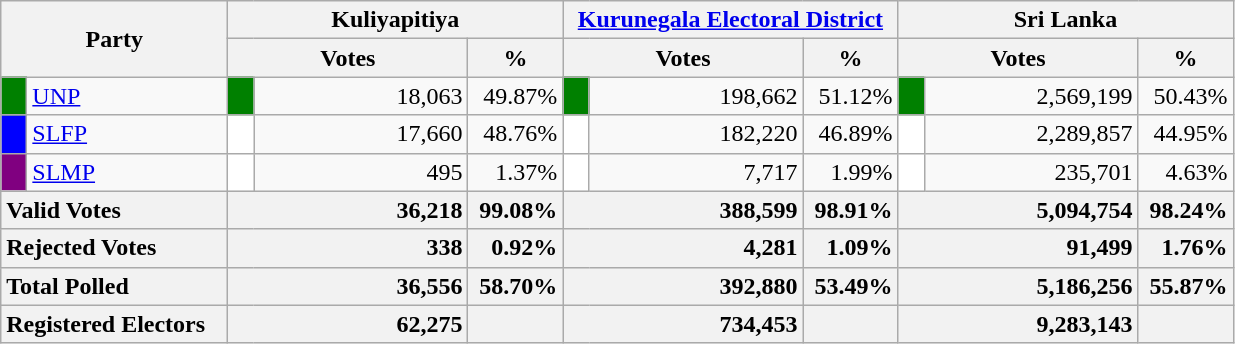<table class="wikitable">
<tr>
<th colspan="2" width="144px"rowspan="2">Party</th>
<th colspan="3" width="216px">Kuliyapitiya</th>
<th colspan="3" width="216px"><a href='#'>Kurunegala Electoral District</a></th>
<th colspan="3" width="216px">Sri Lanka</th>
</tr>
<tr>
<th colspan="2" width="144px">Votes</th>
<th>%</th>
<th colspan="2" width="144px">Votes</th>
<th>%</th>
<th colspan="2" width="144px">Votes</th>
<th>%</th>
</tr>
<tr>
<td style="background-color:green;" width="10px"></td>
<td style="text-align:left;"><a href='#'>UNP</a></td>
<td style="background-color:green;" width="10px"></td>
<td style="text-align:right;">18,063</td>
<td style="text-align:right;">49.87%</td>
<td style="background-color:green;" width="10px"></td>
<td style="text-align:right;">198,662</td>
<td style="text-align:right;">51.12%</td>
<td style="background-color:green;" width="10px"></td>
<td style="text-align:right;">2,569,199</td>
<td style="text-align:right;">50.43%</td>
</tr>
<tr>
<td style="background-color:blue;" width="10px"></td>
<td style="text-align:left;"><a href='#'>SLFP</a></td>
<td style="background-color:white;" width="10px"></td>
<td style="text-align:right;">17,660</td>
<td style="text-align:right;">48.76%</td>
<td style="background-color:white;" width="10px"></td>
<td style="text-align:right;">182,220</td>
<td style="text-align:right;">46.89%</td>
<td style="background-color:white;" width="10px"></td>
<td style="text-align:right;">2,289,857</td>
<td style="text-align:right;">44.95%</td>
</tr>
<tr>
<td style="background-color:purple;" width="10px"></td>
<td style="text-align:left;"><a href='#'>SLMP</a></td>
<td style="background-color:white;" width="10px"></td>
<td style="text-align:right;">495</td>
<td style="text-align:right;">1.37%</td>
<td style="background-color:white;" width="10px"></td>
<td style="text-align:right;">7,717</td>
<td style="text-align:right;">1.99%</td>
<td style="background-color:white;" width="10px"></td>
<td style="text-align:right;">235,701</td>
<td style="text-align:right;">4.63%</td>
</tr>
<tr>
<th colspan="2" width="144px"style="text-align:left;">Valid Votes</th>
<th style="text-align:right;"colspan="2" width="144px">36,218</th>
<th style="text-align:right;">99.08%</th>
<th style="text-align:right;"colspan="2" width="144px">388,599</th>
<th style="text-align:right;">98.91%</th>
<th style="text-align:right;"colspan="2" width="144px">5,094,754</th>
<th style="text-align:right;">98.24%</th>
</tr>
<tr>
<th colspan="2" width="144px"style="text-align:left;">Rejected Votes</th>
<th style="text-align:right;"colspan="2" width="144px">338</th>
<th style="text-align:right;">0.92%</th>
<th style="text-align:right;"colspan="2" width="144px">4,281</th>
<th style="text-align:right;">1.09%</th>
<th style="text-align:right;"colspan="2" width="144px">91,499</th>
<th style="text-align:right;">1.76%</th>
</tr>
<tr>
<th colspan="2" width="144px"style="text-align:left;">Total Polled</th>
<th style="text-align:right;"colspan="2" width="144px">36,556</th>
<th style="text-align:right;">58.70%</th>
<th style="text-align:right;"colspan="2" width="144px">392,880</th>
<th style="text-align:right;">53.49%</th>
<th style="text-align:right;"colspan="2" width="144px">5,186,256</th>
<th style="text-align:right;">55.87%</th>
</tr>
<tr>
<th colspan="2" width="144px"style="text-align:left;">Registered Electors</th>
<th style="text-align:right;"colspan="2" width="144px">62,275</th>
<th></th>
<th style="text-align:right;"colspan="2" width="144px">734,453</th>
<th></th>
<th style="text-align:right;"colspan="2" width="144px">9,283,143</th>
<th></th>
</tr>
</table>
